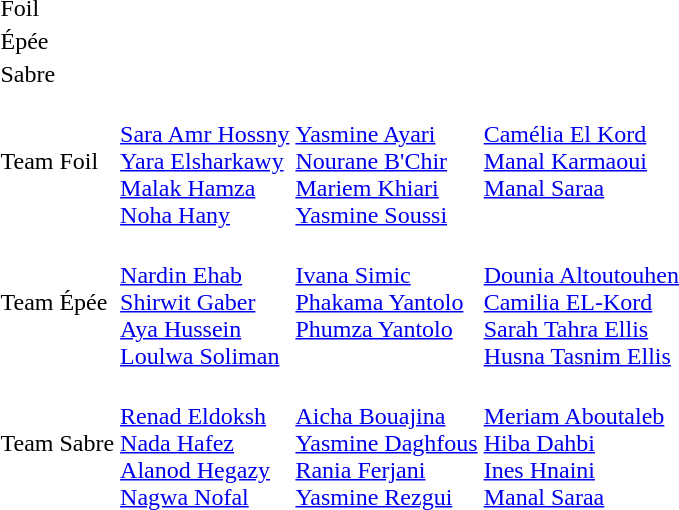<table>
<tr>
<td>Foil</td>
<td></td>
<td></td>
<td><br></td>
</tr>
<tr>
<td>Épée</td>
<td></td>
<td></td>
<td><br></td>
</tr>
<tr>
<td>Sabre</td>
<td></td>
<td></td>
<td><br></td>
</tr>
<tr>
<td>Team Foil</td>
<td valign="top"><br><a href='#'>Sara Amr Hossny</a><br><a href='#'>Yara Elsharkawy</a><br><a href='#'>Malak Hamza</a><br><a href='#'>Noha Hany</a></td>
<td valign="top"><br><a href='#'>Yasmine Ayari</a><br><a href='#'>Nourane B'Chir</a><br><a href='#'>Mariem Khiari</a><br><a href='#'>Yasmine Soussi</a></td>
<td valign="top"><br><a href='#'>Camélia El Kord</a><br><a href='#'>Manal Karmaoui</a><br><a href='#'>Manal Saraa</a></td>
</tr>
<tr>
<td>Team Épée</td>
<td valign="top"><br><a href='#'>Nardin Ehab</a><br><a href='#'>Shirwit Gaber</a><br><a href='#'>Aya Hussein</a><br><a href='#'>Loulwa Soliman</a></td>
<td valign="top"><br><a href='#'>Ivana Simic</a><br><a href='#'>Phakama Yantolo</a><br><a href='#'>Phumza Yantolo</a></td>
<td valign="top"><br><a href='#'>Dounia Altoutouhen</a><br><a href='#'>Camilia EL-Kord</a><br><a href='#'>Sarah Tahra Ellis</a><br><a href='#'>Husna Tasnim Ellis</a></td>
</tr>
<tr>
<td>Team Sabre</td>
<td valign="top"><br><a href='#'>Renad Eldoksh</a><br><a href='#'>Nada Hafez</a><br><a href='#'>Alanod Hegazy</a><br><a href='#'>Nagwa Nofal</a></td>
<td><br><a href='#'>Aicha Bouajina</a><br><a href='#'>Yasmine Daghfous</a><br><a href='#'>Rania Ferjani</a><br><a href='#'>Yasmine Rezgui</a></td>
<td valign="top"><br><a href='#'>Meriam Aboutaleb</a><br><a href='#'>Hiba Dahbi</a><br><a href='#'>Ines Hnaini</a><br><a href='#'>Manal Saraa</a></td>
</tr>
</table>
